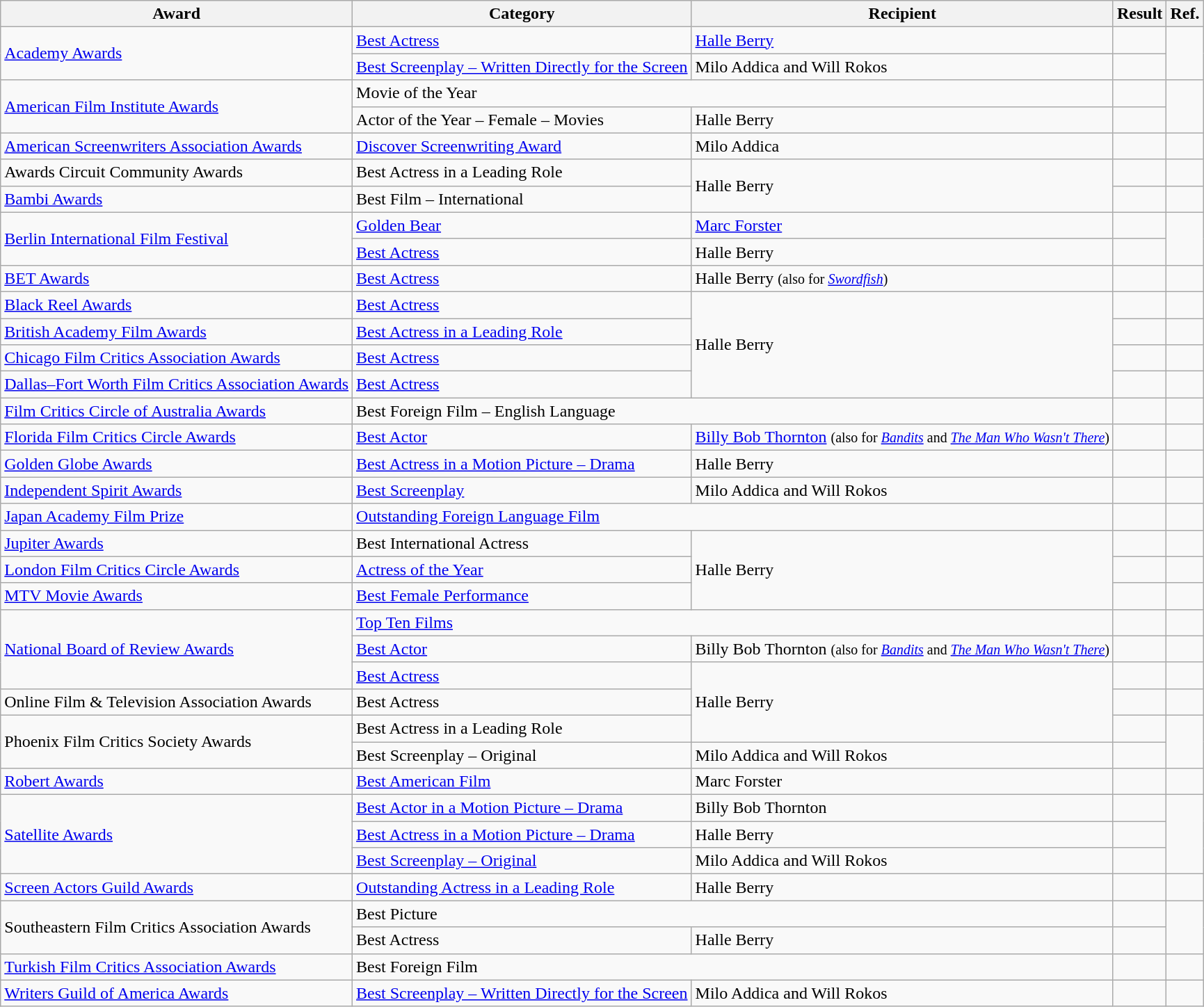<table class="wikitable sortable">
<tr>
<th>Award</th>
<th>Category</th>
<th>Recipient</th>
<th>Result</th>
<th class=unsortable>Ref.</th>
</tr>
<tr>
<td rowspan="2"><a href='#'>Academy Awards</a></td>
<td><a href='#'>Best Actress</a></td>
<td><a href='#'>Halle Berry</a></td>
<td></td>
<td rowspan=2></td>
</tr>
<tr>
<td><a href='#'>Best Screenplay – Written Directly for the Screen</a></td>
<td>Milo Addica and Will Rokos</td>
<td></td>
</tr>
<tr>
<td rowspan="2"><a href='#'>American Film Institute Awards</a></td>
<td colspan="2">Movie of the Year</td>
<td></td>
<td rowspan=2></td>
</tr>
<tr>
<td>Actor of the Year – Female – Movies</td>
<td>Halle Berry</td>
<td></td>
</tr>
<tr>
<td><a href='#'>American Screenwriters Association Awards</a></td>
<td><a href='#'>Discover Screenwriting Award</a></td>
<td>Milo Addica</td>
<td></td>
<td></td>
</tr>
<tr>
<td>Awards Circuit Community Awards</td>
<td>Best Actress in a Leading Role</td>
<td rowspan="2">Halle Berry</td>
<td></td>
<td></td>
</tr>
<tr>
<td><a href='#'>Bambi Awards</a></td>
<td>Best Film – International</td>
<td></td>
<td></td>
</tr>
<tr>
<td rowspan="2"><a href='#'>Berlin International Film Festival</a></td>
<td><a href='#'>Golden Bear</a></td>
<td><a href='#'>Marc Forster</a></td>
<td></td>
<td rowspan=2></td>
</tr>
<tr>
<td><a href='#'>Best Actress</a></td>
<td>Halle Berry</td>
<td></td>
</tr>
<tr>
<td><a href='#'>BET Awards</a></td>
<td><a href='#'>Best Actress</a></td>
<td>Halle Berry <small>(also for <em><a href='#'>Swordfish</a></em>)</small></td>
<td></td>
<td></td>
</tr>
<tr>
<td><a href='#'>Black Reel Awards</a></td>
<td><a href='#'>Best Actress</a></td>
<td rowspan="4">Halle Berry</td>
<td></td>
<td></td>
</tr>
<tr>
<td><a href='#'>British Academy Film Awards</a></td>
<td><a href='#'>Best Actress in a Leading Role</a></td>
<td></td>
<td></td>
</tr>
<tr>
<td><a href='#'>Chicago Film Critics Association Awards</a></td>
<td><a href='#'>Best Actress</a></td>
<td></td>
<td></td>
</tr>
<tr>
<td><a href='#'>Dallas–Fort Worth Film Critics Association Awards</a></td>
<td><a href='#'>Best Actress</a></td>
<td></td>
<td></td>
</tr>
<tr>
<td><a href='#'>Film Critics Circle of Australia Awards</a></td>
<td colspan="2">Best Foreign Film – English Language</td>
<td></td>
<td></td>
</tr>
<tr>
<td><a href='#'>Florida Film Critics Circle Awards</a></td>
<td><a href='#'>Best Actor</a></td>
<td><a href='#'>Billy Bob Thornton</a> <small>(also for <em><a href='#'>Bandits</a></em> and <em><a href='#'>The Man Who Wasn't There</a></em>)</small></td>
<td></td>
<td></td>
</tr>
<tr>
<td><a href='#'>Golden Globe Awards</a></td>
<td><a href='#'>Best Actress in a Motion Picture – Drama</a></td>
<td>Halle Berry</td>
<td></td>
<td></td>
</tr>
<tr>
<td><a href='#'>Independent Spirit Awards</a></td>
<td><a href='#'>Best Screenplay</a></td>
<td>Milo Addica and Will Rokos</td>
<td></td>
<td></td>
</tr>
<tr>
<td><a href='#'>Japan Academy Film Prize</a></td>
<td colspan="2"><a href='#'>Outstanding Foreign Language Film</a></td>
<td></td>
<td></td>
</tr>
<tr>
<td><a href='#'>Jupiter Awards</a></td>
<td>Best International Actress</td>
<td rowspan="3">Halle Berry</td>
<td></td>
<td></td>
</tr>
<tr>
<td><a href='#'>London Film Critics Circle Awards</a></td>
<td><a href='#'>Actress of the Year</a></td>
<td></td>
<td></td>
</tr>
<tr>
<td><a href='#'>MTV Movie Awards</a></td>
<td><a href='#'>Best Female Performance</a></td>
<td></td>
<td></td>
</tr>
<tr>
<td rowspan="3"><a href='#'>National Board of Review Awards</a></td>
<td colspan="2"><a href='#'>Top Ten Films</a></td>
<td></td>
<td></td>
</tr>
<tr>
<td><a href='#'>Best Actor</a></td>
<td>Billy Bob Thornton <small>(also for <em><a href='#'>Bandits</a></em> and <em><a href='#'>The Man Who Wasn't There</a></em>)</small></td>
<td></td>
<td></td>
</tr>
<tr>
<td><a href='#'>Best Actress</a></td>
<td rowspan="3">Halle Berry</td>
<td></td>
<td></td>
</tr>
<tr>
<td>Online Film & Television Association Awards</td>
<td>Best Actress</td>
<td></td>
<td></td>
</tr>
<tr>
<td rowspan="2">Phoenix Film Critics Society Awards</td>
<td>Best Actress in a Leading Role</td>
<td></td>
<td rowspan=2></td>
</tr>
<tr>
<td>Best Screenplay – Original</td>
<td>Milo Addica and Will Rokos</td>
<td></td>
</tr>
<tr>
<td><a href='#'>Robert Awards</a></td>
<td><a href='#'>Best American Film</a></td>
<td>Marc Forster</td>
<td></td>
<td></td>
</tr>
<tr>
<td rowspan="3"><a href='#'>Satellite Awards</a></td>
<td><a href='#'>Best Actor in a Motion Picture – Drama</a></td>
<td>Billy Bob Thornton</td>
<td></td>
<td rowspan=3></td>
</tr>
<tr>
<td><a href='#'>Best Actress in a Motion Picture – Drama</a></td>
<td>Halle Berry</td>
<td></td>
</tr>
<tr>
<td><a href='#'>Best Screenplay – Original</a></td>
<td>Milo Addica and Will Rokos</td>
<td></td>
</tr>
<tr>
<td><a href='#'>Screen Actors Guild Awards</a></td>
<td><a href='#'>Outstanding Actress in a Leading Role</a></td>
<td>Halle Berry</td>
<td></td>
<td></td>
</tr>
<tr>
<td rowspan="2">Southeastern Film Critics Association Awards</td>
<td colspan="2">Best Picture</td>
<td></td>
<td rowspan=2></td>
</tr>
<tr>
<td>Best Actress</td>
<td>Halle Berry</td>
<td></td>
</tr>
<tr>
<td><a href='#'>Turkish Film Critics Association Awards</a></td>
<td colspan="2">Best Foreign Film</td>
<td></td>
<td></td>
</tr>
<tr>
<td><a href='#'>Writers Guild of America Awards</a></td>
<td><a href='#'>Best Screenplay – Written Directly for the Screen</a></td>
<td>Milo Addica and Will Rokos</td>
<td></td>
<td></td>
</tr>
</table>
